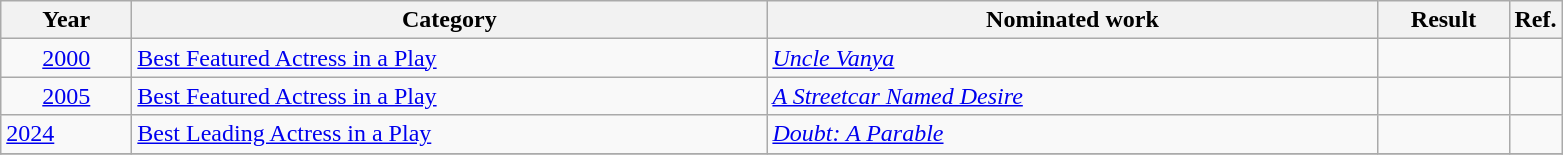<table class=wikitable>
<tr>
<th scope="col" style="width:5em;">Year</th>
<th scope="col" style="width:26em;">Category</th>
<th scope="col" style="width:25em;">Nominated work</th>
<th scope="col" style="width:5em;">Result</th>
<th>Ref.</th>
</tr>
<tr>
<td style="text-align:center;"><a href='#'>2000</a></td>
<td><a href='#'>Best Featured Actress in a Play</a></td>
<td><em><a href='#'>Uncle Vanya</a></em></td>
<td></td>
<td></td>
</tr>
<tr>
<td style="text-align:center;"><a href='#'>2005</a></td>
<td><a href='#'>Best Featured Actress in a Play</a></td>
<td><em><a href='#'>A Streetcar Named Desire</a></em></td>
<td></td>
<td></td>
</tr>
<tr>
<td><a href='#'>2024</a></td>
<td><a href='#'>Best Leading Actress in a Play</a></td>
<td><em><a href='#'>Doubt: A Parable</a></em></td>
<td></td>
<td></td>
</tr>
<tr>
</tr>
</table>
